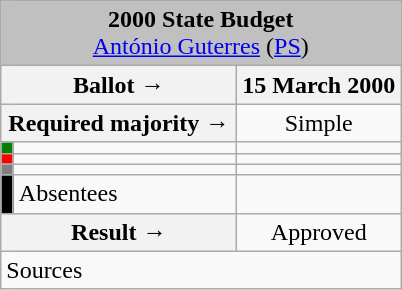<table class="wikitable" style="text-align:center;">
<tr>
<td colspan="4" align="center" bgcolor="#C0C0C0"><strong>2000 State Budget</strong><br><a href='#'>António Guterres</a> (<a href='#'>PS</a>)</td>
</tr>
<tr>
<th colspan="2" style="width:150px;">Ballot →</th>
<th>15 March 2000</th>
</tr>
<tr>
<th colspan="2">Required majority →</th>
<td>Simple</td>
</tr>
<tr>
<th style="color:inherit;background:green;"></th>
<td style="text-align:left;"></td>
<td></td>
</tr>
<tr>
<th style="width:1px; background:red;"></th>
<td style="text-align:left;"></td>
<td></td>
</tr>
<tr>
<th style="color:inherit;background:gray;"></th>
<td style="text-align:left;"></td>
<td></td>
</tr>
<tr>
<th style="color:inherit;background:black;"></th>
<td style="text-align:left;">Absentees</td>
<td></td>
</tr>
<tr>
<th colspan="2">Result →</th>
<td>Approved </td>
</tr>
<tr>
<td style="text-align:left;" colspan="4">Sources</td>
</tr>
</table>
